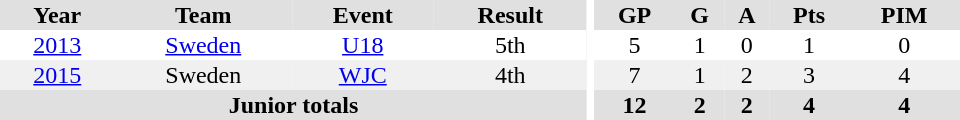<table border="0" cellpadding="1" cellspacing="0" ID="Table3" style="text-align:center; width:40em">
<tr bgcolor="#e0e0e0">
<th>Year</th>
<th>Team</th>
<th>Event</th>
<th>Result</th>
<th rowspan="99" bgcolor="#ffffff"></th>
<th>GP</th>
<th>G</th>
<th>A</th>
<th>Pts</th>
<th>PIM</th>
</tr>
<tr>
<td><a href='#'>2013</a></td>
<td><a href='#'>Sweden</a></td>
<td><a href='#'>U18</a></td>
<td>5th</td>
<td>5</td>
<td>1</td>
<td>0</td>
<td>1</td>
<td>0</td>
</tr>
<tr bgcolor="#f0f0f0">
<td><a href='#'>2015</a></td>
<td>Sweden</td>
<td><a href='#'>WJC</a></td>
<td>4th</td>
<td>7</td>
<td>1</td>
<td>2</td>
<td>3</td>
<td>4</td>
</tr>
<tr bgcolor="#e0e0e0">
<th colspan="4">Junior totals</th>
<th>12</th>
<th>2</th>
<th>2</th>
<th>4</th>
<th>4</th>
</tr>
</table>
